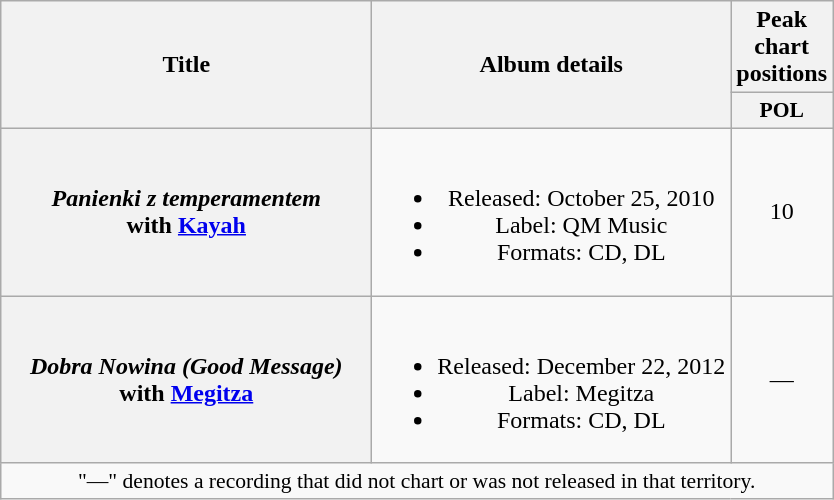<table class="wikitable plainrowheaders" style="text-align:center;">
<tr>
<th scope="col" rowspan="2" style="width:15em;">Title</th>
<th scope="col" rowspan="2">Album details</th>
<th scope="col" colspan="1">Peak chart positions</th>
</tr>
<tr>
<th scope="col" style="width:3em;font-size:90%;">POL<br></th>
</tr>
<tr>
<th scope="row"><em>Panienki z temperamentem</em><br>with <a href='#'>Kayah</a></th>
<td><br><ul><li>Released: October 25, 2010</li><li>Label: QM Music</li><li>Formats: CD, DL</li></ul></td>
<td>10</td>
</tr>
<tr>
<th scope="row"><em>Dobra Nowina (Good Message)</em><br>with <a href='#'>Megitza</a></th>
<td><br><ul><li>Released: December 22, 2012</li><li>Label: Megitza</li><li>Formats: CD, DL</li></ul></td>
<td>—</td>
</tr>
<tr>
<td colspan="20" style="font-size:90%">"—" denotes a recording that did not chart or was not released in that territory.</td>
</tr>
</table>
